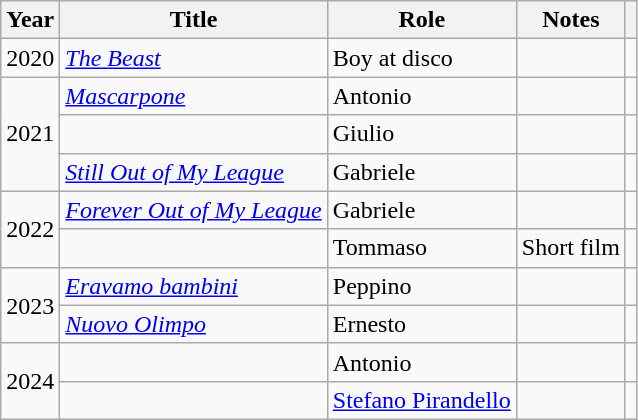<table class="wikitable sortable">
<tr>
<th>Year</th>
<th>Title</th>
<th>Role</th>
<th class="unsortable">Notes</th>
<th class="unsortable"></th>
</tr>
<tr>
<td>2020</td>
<td><em><a href='#'>The Beast</a></em></td>
<td>Boy at disco</td>
<td></td>
<td></td>
</tr>
<tr>
<td rowspan="3">2021</td>
<td><em><a href='#'>Mascarpone</a></em></td>
<td>Antonio</td>
<td></td>
<td></td>
</tr>
<tr>
<td><em></em></td>
<td>Giulio</td>
<td></td>
<td></td>
</tr>
<tr>
<td><em><a href='#'>Still Out of My League</a></em></td>
<td>Gabriele</td>
<td></td>
<td></td>
</tr>
<tr>
<td rowspan="2">2022</td>
<td><em><a href='#'>Forever Out of My League</a></em></td>
<td>Gabriele</td>
<td></td>
<td></td>
</tr>
<tr>
<td><em></em></td>
<td>Tommaso</td>
<td>Short film</td>
<td></td>
</tr>
<tr>
<td rowspan="2">2023</td>
<td><em><a href='#'>Eravamo bambini</a></em></td>
<td>Peppino</td>
<td></td>
<td></td>
</tr>
<tr>
<td><em><a href='#'>Nuovo Olimpo</a></em></td>
<td>Ernesto</td>
<td></td>
<td></td>
</tr>
<tr>
<td rowspan="2">2024</td>
<td><em></em></td>
<td>Antonio</td>
<td></td>
<td></td>
</tr>
<tr>
<td><em></em></td>
<td><a href='#'>Stefano Pirandello</a></td>
<td></td>
<td></td>
</tr>
</table>
